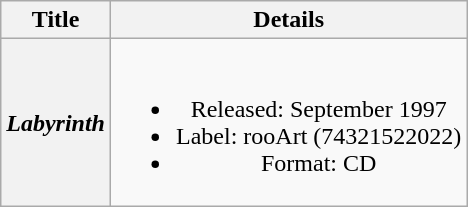<table class="wikitable plainrowheaders" style="text-align:center;" border="1">
<tr>
<th>Title</th>
<th>Details</th>
</tr>
<tr>
<th scope="row"><em>Labyrinth</em></th>
<td><br><ul><li>Released: September 1997</li><li>Label: rooArt (74321522022)</li><li>Format: CD</li></ul></td>
</tr>
</table>
